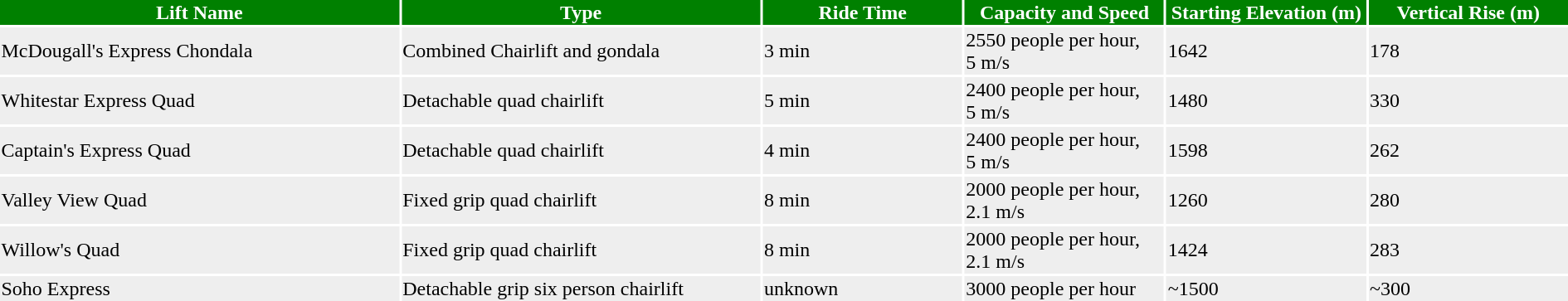<table ->
<tr>
<th width=20% style="background: green; color: white;">Lift Name</th>
<th width=18% style="background: green; color: white;">Type</th>
<th width=10% style="background: green; color: white;">Ride Time</th>
<th width=10% style="background: green; color: white;">Capacity and Speed</th>
<th width=10% style="background: green; color: white;">Starting Elevation (m)</th>
<th width=10% style="background: green; color: white;">Vertical Rise (m)</th>
</tr>
<tr style="background: #eeeeee; color: black;">
<td>McDougall's Express Chondala</td>
<td>Combined Chairlift and gondala</td>
<td>3 min</td>
<td>2550 people per hour, 5 m/s</td>
<td>1642</td>
<td>178</td>
</tr>
<tr style="background: #eeeeee; color: black;">
<td>Whitestar Express Quad</td>
<td>Detachable quad chairlift</td>
<td>5 min</td>
<td>2400 people per hour, 5 m/s</td>
<td>1480</td>
<td>330</td>
</tr>
<tr style="background: #eeeeee; color: black;">
<td>Captain's Express Quad</td>
<td>Detachable quad chairlift</td>
<td>4 min</td>
<td>2400 people per hour, 5 m/s</td>
<td>1598</td>
<td>262</td>
</tr>
<tr style="background: #eeeeee; color: black;">
<td>Valley View Quad</td>
<td>Fixed grip quad chairlift</td>
<td>8 min</td>
<td>2000 people per hour, 2.1 m/s</td>
<td>1260</td>
<td>280</td>
</tr>
<tr style="background: #eeeeee; color: black;">
<td>Willow's Quad</td>
<td>Fixed grip quad chairlift</td>
<td>8 min</td>
<td>2000 people per hour, 2.1 m/s</td>
<td>1424</td>
<td>283</td>
</tr>
<tr style="background: #eeeeee; color: black;">
<td>Soho Express</td>
<td>Detachable grip six person chairlift</td>
<td>unknown</td>
<td>3000 people per hour</td>
<td>~1500</td>
<td>~300</td>
</tr>
<tr style="background: #eeeeee; color: black;">
</tr>
</table>
